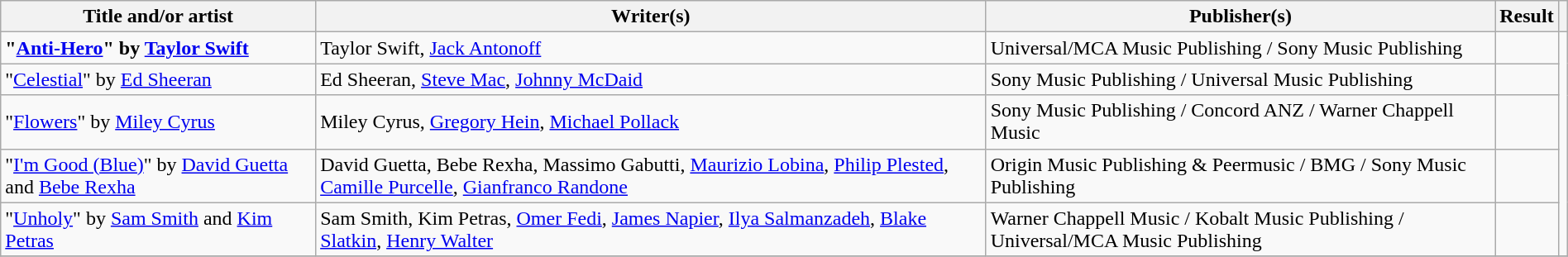<table class="wikitable" width=100%>
<tr>
<th scope="col">Title and/or artist</th>
<th scope="col">Writer(s)</th>
<th scope="col">Publisher(s)</th>
<th scope="col">Result</th>
<th scope="col"></th>
</tr>
<tr>
<td><strong>"<a href='#'>Anti-Hero</a>" by <a href='#'>Taylor Swift</a></strong></td>
<td>Taylor Swift, <a href='#'>Jack Antonoff</a></td>
<td>Universal/MCA Music Publishing / Sony Music Publishing</td>
<td></td>
<td rowspan="5"></td>
</tr>
<tr>
<td>"<a href='#'>Celestial</a>" by <a href='#'>Ed Sheeran</a></td>
<td>Ed Sheeran, <a href='#'>Steve Mac</a>, <a href='#'>Johnny McDaid</a></td>
<td>Sony Music Publishing / Universal Music Publishing</td>
<td></td>
</tr>
<tr>
<td>"<a href='#'>Flowers</a>" by <a href='#'>Miley Cyrus</a></td>
<td>Miley Cyrus, <a href='#'>Gregory Hein</a>, <a href='#'>Michael Pollack</a></td>
<td>Sony Music Publishing / Concord ANZ / Warner Chappell Music</td>
<td></td>
</tr>
<tr>
<td>"<a href='#'>I'm Good (Blue)</a>" by <a href='#'>David Guetta</a> and <a href='#'>Bebe Rexha</a></td>
<td>David Guetta, Bebe Rexha, Massimo Gabutti, <a href='#'>Maurizio Lobina</a>, <a href='#'>Philip Plested</a>, <a href='#'>Camille Purcelle</a>, <a href='#'>Gianfranco Randone</a></td>
<td>Origin Music Publishing & Peermusic / BMG / Sony Music Publishing</td>
<td></td>
</tr>
<tr>
<td>"<a href='#'>Unholy</a>" by <a href='#'>Sam Smith</a> and <a href='#'>Kim Petras</a></td>
<td>Sam Smith, Kim Petras, <a href='#'>Omer Fedi</a>, <a href='#'>James Napier</a>, <a href='#'>Ilya Salmanzadeh</a>, <a href='#'>Blake Slatkin</a>, <a href='#'>Henry Walter</a></td>
<td>Warner Chappell Music / Kobalt Music Publishing / Universal/MCA Music Publishing</td>
<td></td>
</tr>
<tr>
</tr>
</table>
